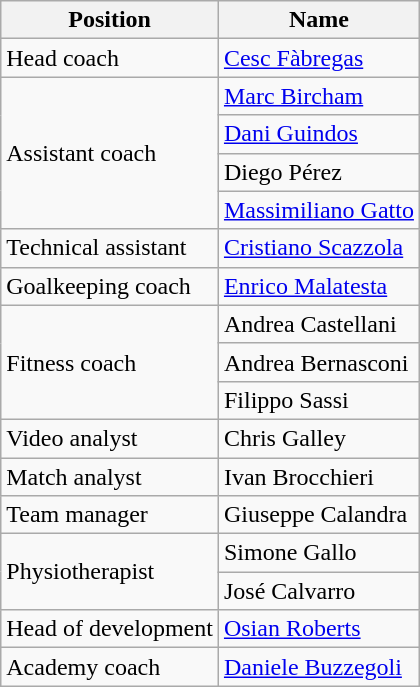<table class="wikitable">
<tr>
<th>Position</th>
<th>Name</th>
</tr>
<tr>
<td>Head coach</td>
<td> <a href='#'>Cesc Fàbregas</a></td>
</tr>
<tr>
<td rowspan="4">Assistant coach</td>
<td> <a href='#'>Marc Bircham</a></td>
</tr>
<tr>
<td> <a href='#'>Dani Guindos</a></td>
</tr>
<tr>
<td> Diego Pérez</td>
</tr>
<tr>
<td> <a href='#'>Massimiliano Gatto</a></td>
</tr>
<tr>
<td>Technical assistant</td>
<td> <a href='#'>Cristiano Scazzola</a></td>
</tr>
<tr>
<td>Goalkeeping coach</td>
<td> <a href='#'>Enrico Malatesta</a></td>
</tr>
<tr>
<td rowspan="3">Fitness coach</td>
<td> Andrea Castellani</td>
</tr>
<tr>
<td> Andrea Bernasconi</td>
</tr>
<tr>
<td> Filippo Sassi</td>
</tr>
<tr>
<td>Video analyst</td>
<td> Chris Galley</td>
</tr>
<tr>
<td>Match analyst</td>
<td> Ivan Brocchieri</td>
</tr>
<tr>
<td>Team manager</td>
<td> Giuseppe Calandra</td>
</tr>
<tr>
<td rowspan="2">Physiotherapist</td>
<td> Simone Gallo</td>
</tr>
<tr>
<td> José Calvarro</td>
</tr>
<tr>
<td>Head of development</td>
<td> <a href='#'>Osian Roberts</a></td>
</tr>
<tr>
<td>Academy coach</td>
<td> <a href='#'>Daniele Buzzegoli</a></td>
</tr>
</table>
